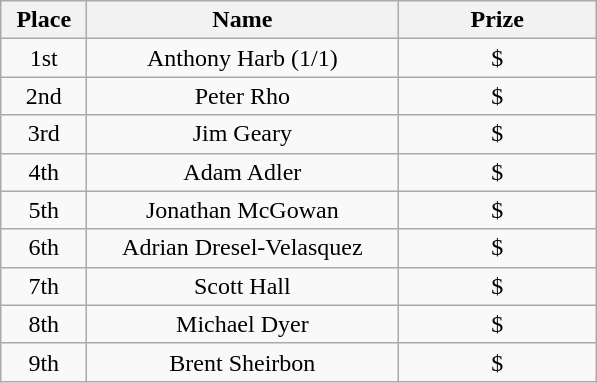<table class="wikitable">
<tr>
<th width="50">Place</th>
<th width="200">Name</th>
<th width="125">Prize</th>
</tr>
<tr>
<td align = "center">1st</td>
<td align = "center">Anthony Harb (1/1)</td>
<td align = "center">$</td>
</tr>
<tr>
<td align = "center">2nd</td>
<td align = "center">Peter Rho</td>
<td align = "center">$</td>
</tr>
<tr>
<td align = "center">3rd</td>
<td align = "center">Jim Geary</td>
<td align = "center">$</td>
</tr>
<tr>
<td align = "center">4th</td>
<td align = "center">Adam Adler</td>
<td align = "center">$</td>
</tr>
<tr>
<td align = "center">5th</td>
<td align = "center">Jonathan McGowan</td>
<td align = "center">$</td>
</tr>
<tr>
<td align = "center">6th</td>
<td align = "center">Adrian Dresel-Velasquez</td>
<td align = "center">$</td>
</tr>
<tr>
<td align = "center">7th</td>
<td align = "center">Scott Hall</td>
<td align = "center">$</td>
</tr>
<tr>
<td align = "center">8th</td>
<td align = "center">Michael Dyer</td>
<td align = "center">$</td>
</tr>
<tr>
<td align = "center">9th</td>
<td align = "center">Brent Sheirbon</td>
<td align = "center">$</td>
</tr>
</table>
